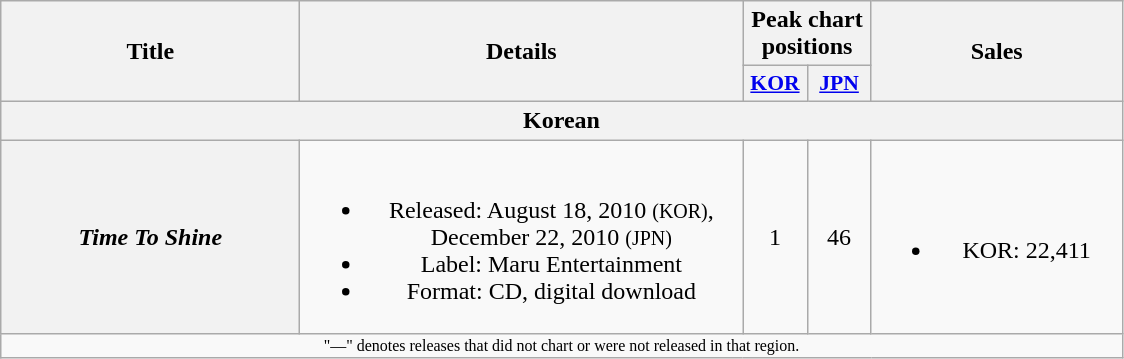<table class="wikitable plainrowheaders" style="text-align:center;">
<tr>
<th scope="col" rowspan="2" style="width:12em;">Title</th>
<th scope="col" rowspan="2" style="width:18em;">Details</th>
<th scope="col" colspan="2">Peak chart positions</th>
<th scope="col" rowspan="2" style="width:10em;">Sales</th>
</tr>
<tr>
<th scope="col" style="width:2.5em;font-size:90%;"><a href='#'>KOR</a><br></th>
<th scope="col" style="width:2.5em;font-size:90%;"><a href='#'>JPN</a><br></th>
</tr>
<tr>
<th colspan="6">Korean</th>
</tr>
<tr>
<th scope="row"><em>Time To Shine</em></th>
<td><br><ul><li>Released: August 18, 2010 <small>(KOR)</small>, December 22, 2010 <small>(JPN)</small></li><li>Label: Maru Entertainment</li><li>Format: CD, digital download</li></ul></td>
<td>1</td>
<td>46</td>
<td><br><ul><li>KOR: 22,411</li></ul></td>
</tr>
<tr>
<td colspan="6" style="font-size:8pt;">"—" denotes releases that did not chart or were not released in that region.</td>
</tr>
</table>
